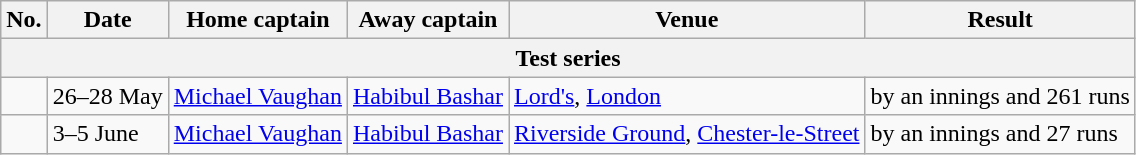<table class="wikitable">
<tr>
<th>No.</th>
<th>Date</th>
<th>Home captain</th>
<th>Away captain</th>
<th>Venue</th>
<th>Result</th>
</tr>
<tr>
<th colspan="6">Test series</th>
</tr>
<tr>
<td></td>
<td>26–28 May</td>
<td><a href='#'>Michael Vaughan</a></td>
<td><a href='#'>Habibul Bashar</a></td>
<td><a href='#'>Lord's</a>, <a href='#'>London</a></td>
<td> by an innings and 261 runs</td>
</tr>
<tr>
<td></td>
<td>3–5 June</td>
<td><a href='#'>Michael Vaughan</a></td>
<td><a href='#'>Habibul Bashar</a></td>
<td><a href='#'>Riverside Ground</a>, <a href='#'>Chester-le-Street</a></td>
<td> by an innings and 27 runs</td>
</tr>
</table>
